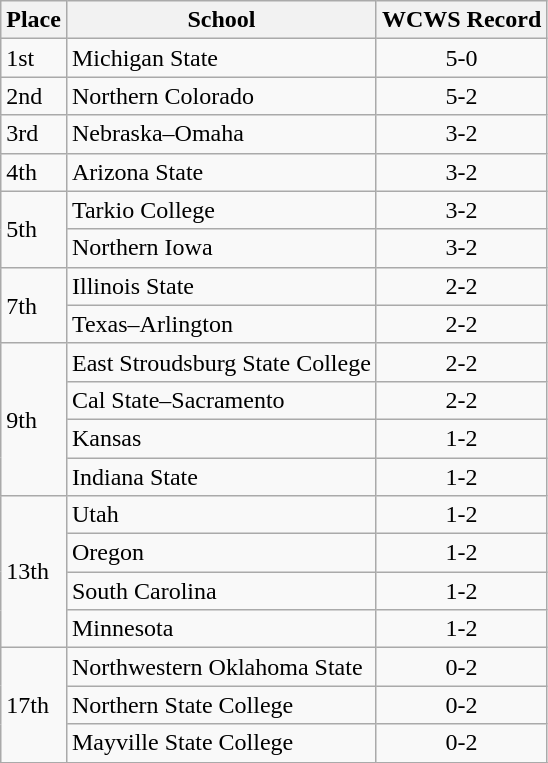<table class="wikitable">
<tr>
<th>Place</th>
<th>School</th>
<th align="center">WCWS Record</th>
</tr>
<tr>
<td>1st</td>
<td>Michigan State</td>
<td align="center">5-0</td>
</tr>
<tr>
<td>2nd</td>
<td>Northern Colorado</td>
<td align="center">5-2</td>
</tr>
<tr>
<td>3rd</td>
<td>Nebraska–Omaha</td>
<td align="center">3-2</td>
</tr>
<tr>
<td>4th</td>
<td>Arizona State</td>
<td align="center">3-2</td>
</tr>
<tr>
<td rowspan="2">5th</td>
<td>Tarkio College</td>
<td align="center">3-2</td>
</tr>
<tr>
<td>Northern Iowa</td>
<td align="center">3-2</td>
</tr>
<tr>
<td rowspan="2">7th</td>
<td>Illinois State</td>
<td align="center">2-2</td>
</tr>
<tr>
<td>Texas–Arlington</td>
<td align="center">2-2</td>
</tr>
<tr>
<td rowspan="4">9th</td>
<td>East Stroudsburg State College</td>
<td align="center">2-2</td>
</tr>
<tr>
<td>Cal State–Sacramento</td>
<td align="center">2-2</td>
</tr>
<tr>
<td>Kansas</td>
<td align="center">1-2</td>
</tr>
<tr>
<td>Indiana State</td>
<td align="center">1-2</td>
</tr>
<tr>
<td rowspan="4">13th</td>
<td>Utah</td>
<td align="center">1-2</td>
</tr>
<tr>
<td>Oregon</td>
<td align="center">1-2</td>
</tr>
<tr>
<td>South Carolina</td>
<td align="center">1-2</td>
</tr>
<tr>
<td>Minnesota</td>
<td align="center">1-2</td>
</tr>
<tr>
<td rowspan="3">17th</td>
<td>Northwestern Oklahoma State</td>
<td align="center">0-2</td>
</tr>
<tr>
<td>Northern State College</td>
<td align="center">0-2</td>
</tr>
<tr>
<td>Mayville State College</td>
<td align="center">0-2</td>
</tr>
<tr>
</tr>
</table>
